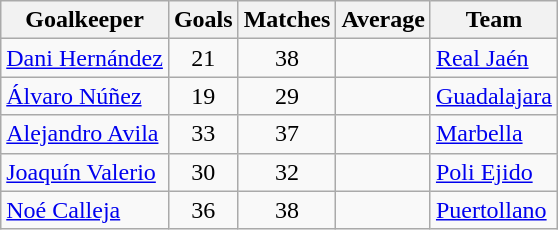<table class="wikitable sortable">
<tr>
<th>Goalkeeper</th>
<th>Goals</th>
<th>Matches</th>
<th>Average</th>
<th>Team</th>
</tr>
<tr>
<td> <a href='#'>Dani Hernández</a></td>
<td align=center>21</td>
<td align=center>38</td>
<td align=center></td>
<td><a href='#'>Real Jaén</a></td>
</tr>
<tr>
<td> <a href='#'>Álvaro Núñez</a></td>
<td align=center>19</td>
<td align=center>29</td>
<td align=center></td>
<td><a href='#'>Guadalajara</a></td>
</tr>
<tr>
<td> <a href='#'>Alejandro Avila</a></td>
<td align=center>33</td>
<td align=center>37</td>
<td align=center></td>
<td><a href='#'>Marbella</a></td>
</tr>
<tr>
<td> <a href='#'>Joaquín Valerio</a></td>
<td align=center>30</td>
<td align=center>32</td>
<td align=center></td>
<td><a href='#'>Poli Ejido</a></td>
</tr>
<tr>
<td> <a href='#'>Noé Calleja</a></td>
<td align=center>36</td>
<td align=center>38</td>
<td align=center></td>
<td><a href='#'>Puertollano</a></td>
</tr>
</table>
